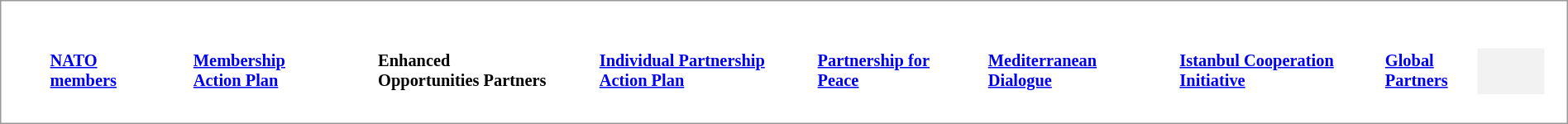<table class="skin-nightmode-reset-color" style="background:white; color: inherit; border:1px solid rgb(153, 153, 153); margin: 1em auto 1em auto; overflow:auto; overflow-x:auto; overflow-y:hidden;">
<tr style="text-align:center;">
<td></td>
</tr>
<tr style="font-size:85%;">
<td><br><table class="wikitable collapsible collapsed skin-nightmode-reset-color" style="background:white; color:inherit; border:1px solid white;">
<tr>
<td style="border:0; width:2em;"></td>
<td style="border:0;"><strong><a href='#'>NATO members</a></strong> </td>
<td style="border:0; width:2em;"></td>
<td style="border:0;"><strong><a href='#'>Membership Action Plan</a></strong> </td>
<td style="border:0; width:2em;"></td>
<td style="border:0;"><strong>Enhanced Opportunities Partners</strong> </td>
<td style="border:0; width:2em;"></td>
<td style="border:0;"><strong><a href='#'>Individual Partnership Action Plan</a></strong> </td>
<td style="border:0; width:2em;"></td>
<td style="border:0;"><strong><a href='#'>Partnership for Peace</a></strong> </td>
<td style="border:0; width:2em;"></td>
<td style="border:0;"><strong><a href='#'>Mediterranean Dialogue</a></strong> </td>
<td style="border:0; width:2em;"></td>
<td style="border:0;"><strong><a href='#'>Istanbul Cooperation Initiative</a></strong> </td>
<td style="border:0; width:2em;"></td>
<td style="border:0;"><strong><a href='#'>Global Partners</a></strong></td>
<th style="border:0; width:3.6em;"></th>
</tr>
<tr valign="top">
<td style="border:0;" colspan="2"></td>
<td style="border:0;" colspan="2"></td>
<td style="border:0;" colspan="2"></td>
<td style="border:0;" colspan="2"></td>
<td style="border:0;" colspan="2"></td>
<td style="border:0;" colspan="2"></td>
<td style="border:0;" colspan="2"></td>
<td style="border:0;" colspan="3"></td>
</tr>
</table>
</td>
</tr>
</table>
